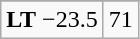<table class="wikitable">
<tr align="center">
</tr>
<tr align="center">
<td><strong>LT</strong> −23.5</td>
<td>71</td>
</tr>
</table>
